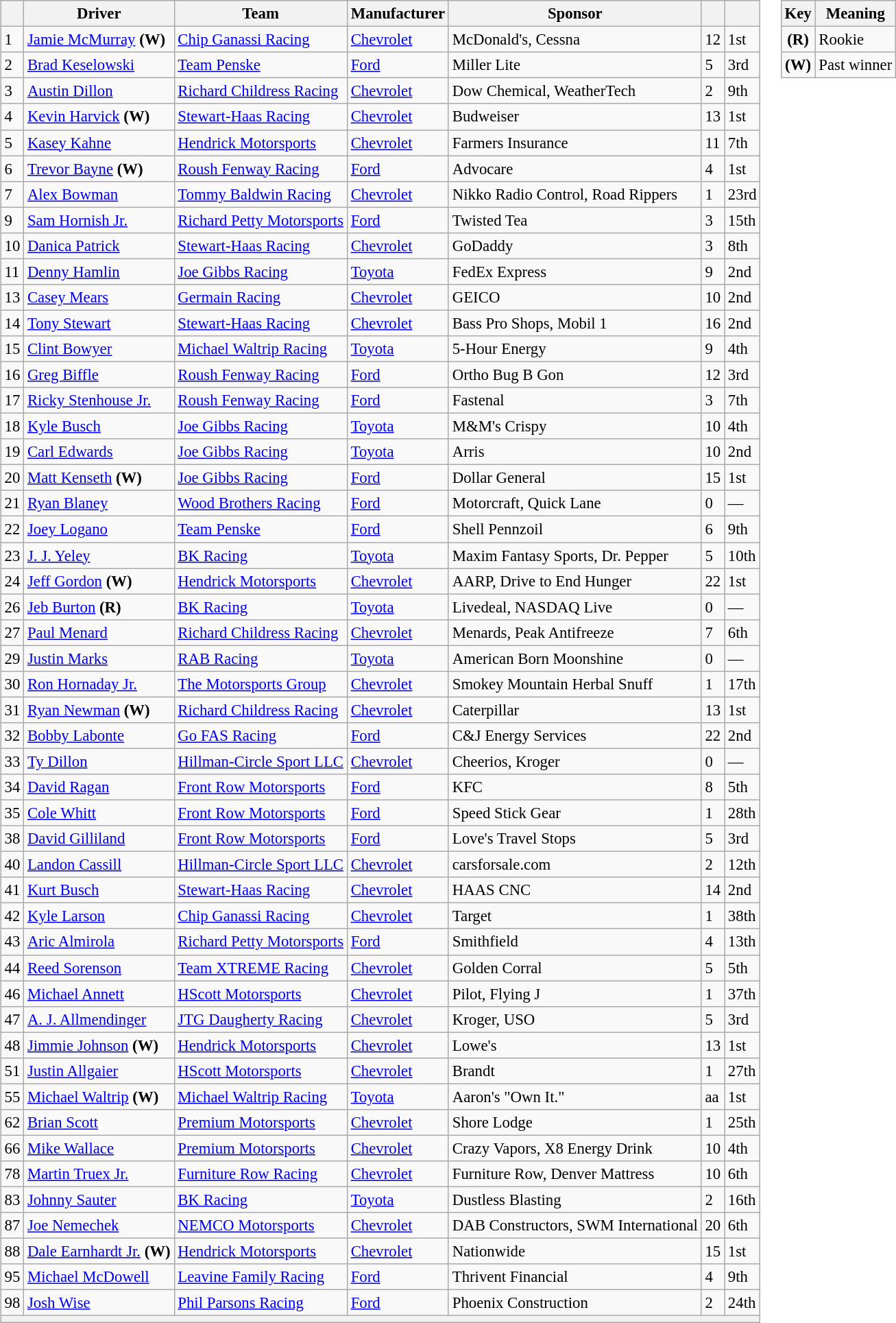<table>
<tr>
<td><br><table class="wikitable" style="font-size:95%">
<tr>
<th></th>
<th>Driver</th>
<th>Team</th>
<th>Manufacturer</th>
<th>Sponsor</th>
<th></th>
<th></th>
</tr>
<tr>
<td>1</td>
<td><a href='#'>Jamie McMurray</a> <strong>(W)</strong></td>
<td><a href='#'>Chip Ganassi Racing</a></td>
<td><a href='#'>Chevrolet</a></td>
<td>McDonald's, Cessna</td>
<td>12</td>
<td>1st</td>
</tr>
<tr>
<td>2</td>
<td><a href='#'>Brad Keselowski</a></td>
<td><a href='#'>Team Penske</a></td>
<td><a href='#'>Ford</a></td>
<td>Miller Lite</td>
<td>5</td>
<td>3rd</td>
</tr>
<tr>
<td>3</td>
<td><a href='#'>Austin Dillon</a></td>
<td><a href='#'>Richard Childress Racing</a></td>
<td><a href='#'>Chevrolet</a></td>
<td>Dow Chemical, WeatherTech</td>
<td>2</td>
<td>9th</td>
</tr>
<tr>
<td>4</td>
<td><a href='#'>Kevin Harvick</a> <strong>(W)</strong></td>
<td><a href='#'>Stewart-Haas Racing</a></td>
<td><a href='#'>Chevrolet</a></td>
<td>Budweiser</td>
<td>13</td>
<td>1st</td>
</tr>
<tr>
<td>5</td>
<td><a href='#'>Kasey Kahne</a></td>
<td><a href='#'>Hendrick Motorsports</a></td>
<td><a href='#'>Chevrolet</a></td>
<td>Farmers Insurance</td>
<td>11</td>
<td>7th</td>
</tr>
<tr>
<td>6</td>
<td><a href='#'>Trevor Bayne</a> <strong>(W)</strong></td>
<td><a href='#'>Roush Fenway Racing</a></td>
<td><a href='#'>Ford</a></td>
<td>Advocare</td>
<td>4</td>
<td>1st</td>
</tr>
<tr>
<td>7</td>
<td><a href='#'>Alex Bowman</a></td>
<td><a href='#'>Tommy Baldwin Racing</a></td>
<td><a href='#'>Chevrolet</a></td>
<td>Nikko Radio Control, Road Rippers</td>
<td>1</td>
<td>23rd</td>
</tr>
<tr>
<td>9</td>
<td><a href='#'>Sam Hornish Jr.</a></td>
<td><a href='#'>Richard Petty Motorsports</a></td>
<td><a href='#'>Ford</a></td>
<td>Twisted Tea</td>
<td>3</td>
<td>15th</td>
</tr>
<tr>
<td>10</td>
<td><a href='#'>Danica Patrick</a></td>
<td><a href='#'>Stewart-Haas Racing</a></td>
<td><a href='#'>Chevrolet</a></td>
<td>GoDaddy</td>
<td>3</td>
<td>8th</td>
</tr>
<tr>
<td>11</td>
<td><a href='#'>Denny Hamlin</a></td>
<td><a href='#'>Joe Gibbs Racing</a></td>
<td><a href='#'>Toyota</a></td>
<td>FedEx Express</td>
<td>9</td>
<td>2nd</td>
</tr>
<tr>
<td>13</td>
<td><a href='#'>Casey Mears</a></td>
<td><a href='#'>Germain Racing</a></td>
<td><a href='#'>Chevrolet</a></td>
<td>GEICO</td>
<td>10</td>
<td>2nd</td>
</tr>
<tr>
<td>14</td>
<td><a href='#'>Tony Stewart</a></td>
<td><a href='#'>Stewart-Haas Racing</a></td>
<td><a href='#'>Chevrolet</a></td>
<td>Bass Pro Shops, Mobil 1</td>
<td>16</td>
<td>2nd</td>
</tr>
<tr>
<td>15</td>
<td><a href='#'>Clint Bowyer</a></td>
<td><a href='#'>Michael Waltrip Racing</a></td>
<td><a href='#'>Toyota</a></td>
<td>5-Hour Energy</td>
<td>9</td>
<td>4th</td>
</tr>
<tr>
<td>16</td>
<td><a href='#'>Greg Biffle</a></td>
<td><a href='#'>Roush Fenway Racing</a></td>
<td><a href='#'>Ford</a></td>
<td>Ortho Bug B Gon</td>
<td>12</td>
<td>3rd</td>
</tr>
<tr>
<td>17</td>
<td><a href='#'>Ricky Stenhouse Jr.</a></td>
<td><a href='#'>Roush Fenway Racing</a></td>
<td><a href='#'>Ford</a></td>
<td>Fastenal</td>
<td>3</td>
<td>7th</td>
</tr>
<tr>
<td>18</td>
<td><a href='#'>Kyle Busch</a></td>
<td><a href='#'>Joe Gibbs Racing</a></td>
<td><a href='#'>Toyota</a></td>
<td>M&M's Crispy</td>
<td>10</td>
<td>4th</td>
</tr>
<tr>
<td>19</td>
<td><a href='#'>Carl Edwards</a></td>
<td><a href='#'>Joe Gibbs Racing</a></td>
<td><a href='#'>Toyota</a></td>
<td>Arris</td>
<td>10</td>
<td>2nd</td>
</tr>
<tr>
<td>20</td>
<td><a href='#'>Matt Kenseth</a> <strong>(W)</strong></td>
<td><a href='#'>Joe Gibbs Racing</a></td>
<td><a href='#'>Ford</a></td>
<td>Dollar General</td>
<td>15</td>
<td>1st</td>
</tr>
<tr>
<td>21</td>
<td><a href='#'>Ryan Blaney</a></td>
<td><a href='#'>Wood Brothers Racing</a></td>
<td><a href='#'>Ford</a></td>
<td>Motorcraft, Quick Lane</td>
<td>0</td>
<td>—</td>
</tr>
<tr>
<td>22</td>
<td><a href='#'>Joey Logano</a></td>
<td><a href='#'>Team Penske</a></td>
<td><a href='#'>Ford</a></td>
<td>Shell Pennzoil</td>
<td>6</td>
<td>9th</td>
</tr>
<tr>
<td>23</td>
<td><a href='#'>J. J. Yeley</a></td>
<td><a href='#'>BK Racing</a></td>
<td><a href='#'>Toyota</a></td>
<td>Maxim Fantasy Sports, Dr. Pepper</td>
<td>5</td>
<td>10th</td>
</tr>
<tr>
<td>24</td>
<td><a href='#'>Jeff Gordon</a> <strong>(W)</strong></td>
<td><a href='#'>Hendrick Motorsports</a></td>
<td><a href='#'>Chevrolet</a></td>
<td>AARP, Drive to End Hunger</td>
<td>22</td>
<td>1st</td>
</tr>
<tr>
<td>26</td>
<td><a href='#'>Jeb Burton</a> <strong>(R)</strong></td>
<td><a href='#'>BK Racing</a></td>
<td><a href='#'>Toyota</a></td>
<td>Livedeal, NASDAQ Live</td>
<td>0</td>
<td>—</td>
</tr>
<tr>
<td>27</td>
<td><a href='#'>Paul Menard</a></td>
<td><a href='#'>Richard Childress Racing</a></td>
<td><a href='#'>Chevrolet</a></td>
<td>Menards, Peak Antifreeze</td>
<td>7</td>
<td>6th</td>
</tr>
<tr>
<td>29</td>
<td><a href='#'>Justin Marks</a></td>
<td><a href='#'>RAB Racing</a></td>
<td><a href='#'>Toyota</a></td>
<td>American Born Moonshine</td>
<td>0</td>
<td>—</td>
</tr>
<tr>
<td>30</td>
<td><a href='#'>Ron Hornaday Jr.</a></td>
<td><a href='#'>The Motorsports Group</a></td>
<td><a href='#'>Chevrolet</a></td>
<td>Smokey Mountain Herbal Snuff</td>
<td>1</td>
<td>17th</td>
</tr>
<tr>
<td>31</td>
<td><a href='#'>Ryan Newman</a> <strong>(W)</strong></td>
<td><a href='#'>Richard Childress Racing</a></td>
<td><a href='#'>Chevrolet</a></td>
<td>Caterpillar</td>
<td>13</td>
<td>1st</td>
</tr>
<tr>
<td>32</td>
<td><a href='#'>Bobby Labonte</a></td>
<td><a href='#'>Go FAS Racing</a></td>
<td><a href='#'>Ford</a></td>
<td>C&J Energy Services</td>
<td>22</td>
<td>2nd</td>
</tr>
<tr>
<td>33</td>
<td><a href='#'>Ty Dillon</a></td>
<td><a href='#'>Hillman-Circle Sport LLC</a></td>
<td><a href='#'>Chevrolet</a></td>
<td>Cheerios, Kroger</td>
<td>0</td>
<td>—</td>
</tr>
<tr>
<td>34</td>
<td><a href='#'>David Ragan</a></td>
<td><a href='#'>Front Row Motorsports</a></td>
<td><a href='#'>Ford</a></td>
<td>KFC</td>
<td>8</td>
<td>5th</td>
</tr>
<tr>
<td>35</td>
<td><a href='#'>Cole Whitt</a></td>
<td><a href='#'>Front Row Motorsports</a></td>
<td><a href='#'>Ford</a></td>
<td>Speed Stick Gear</td>
<td>1</td>
<td>28th</td>
</tr>
<tr>
<td>38</td>
<td><a href='#'>David Gilliland</a></td>
<td><a href='#'>Front Row Motorsports</a></td>
<td><a href='#'>Ford</a></td>
<td>Love's Travel Stops</td>
<td>5</td>
<td>3rd</td>
</tr>
<tr>
<td>40</td>
<td><a href='#'>Landon Cassill</a></td>
<td><a href='#'>Hillman-Circle Sport LLC</a></td>
<td><a href='#'>Chevrolet</a></td>
<td>carsforsale.com</td>
<td>2</td>
<td>12th</td>
</tr>
<tr>
<td>41</td>
<td><a href='#'>Kurt Busch</a></td>
<td><a href='#'>Stewart-Haas Racing</a></td>
<td><a href='#'>Chevrolet</a></td>
<td>HAAS CNC</td>
<td>14</td>
<td>2nd</td>
</tr>
<tr>
<td>42</td>
<td><a href='#'>Kyle Larson</a></td>
<td><a href='#'>Chip Ganassi Racing</a></td>
<td><a href='#'>Chevrolet</a></td>
<td>Target</td>
<td>1</td>
<td>38th</td>
</tr>
<tr>
<td>43</td>
<td><a href='#'>Aric Almirola</a></td>
<td><a href='#'>Richard Petty Motorsports</a></td>
<td><a href='#'>Ford</a></td>
<td>Smithfield</td>
<td>4</td>
<td>13th</td>
</tr>
<tr>
<td>44</td>
<td><a href='#'>Reed Sorenson</a></td>
<td><a href='#'>Team XTREME Racing</a></td>
<td><a href='#'>Chevrolet</a></td>
<td>Golden Corral</td>
<td>5</td>
<td>5th</td>
</tr>
<tr>
<td>46</td>
<td><a href='#'>Michael Annett</a></td>
<td><a href='#'>HScott Motorsports</a></td>
<td><a href='#'>Chevrolet</a></td>
<td>Pilot, Flying J</td>
<td>1</td>
<td>37th</td>
</tr>
<tr>
<td>47</td>
<td><a href='#'>A. J. Allmendinger</a></td>
<td><a href='#'>JTG Daugherty Racing</a></td>
<td><a href='#'>Chevrolet</a></td>
<td>Kroger, USO</td>
<td>5</td>
<td>3rd</td>
</tr>
<tr>
<td>48</td>
<td><a href='#'>Jimmie Johnson</a> <strong>(W)</strong></td>
<td><a href='#'>Hendrick Motorsports</a></td>
<td><a href='#'>Chevrolet</a></td>
<td>Lowe's</td>
<td>13</td>
<td>1st</td>
</tr>
<tr>
<td>51</td>
<td><a href='#'>Justin Allgaier</a></td>
<td><a href='#'>HScott Motorsports</a></td>
<td><a href='#'>Chevrolet</a></td>
<td>Brandt</td>
<td>1</td>
<td>27th</td>
</tr>
<tr>
<td>55</td>
<td><a href='#'>Michael Waltrip</a> <strong>(W)</strong></td>
<td><a href='#'>Michael Waltrip Racing</a></td>
<td><a href='#'>Toyota</a></td>
<td>Aaron's "Own It."</td>
<td>aa</td>
<td>1st</td>
</tr>
<tr>
<td>62</td>
<td><a href='#'>Brian Scott</a></td>
<td><a href='#'>Premium Motorsports</a></td>
<td><a href='#'>Chevrolet</a></td>
<td>Shore Lodge</td>
<td>1</td>
<td>25th</td>
</tr>
<tr>
<td>66</td>
<td><a href='#'>Mike Wallace</a></td>
<td><a href='#'>Premium Motorsports</a></td>
<td><a href='#'>Chevrolet</a></td>
<td>Crazy Vapors, X8 Energy Drink</td>
<td>10</td>
<td>4th</td>
</tr>
<tr>
<td>78</td>
<td><a href='#'>Martin Truex Jr.</a></td>
<td><a href='#'>Furniture Row Racing</a></td>
<td><a href='#'>Chevrolet</a></td>
<td>Furniture Row, Denver Mattress</td>
<td>10</td>
<td>6th</td>
</tr>
<tr>
<td>83</td>
<td><a href='#'>Johnny Sauter</a></td>
<td><a href='#'>BK Racing</a></td>
<td><a href='#'>Toyota</a></td>
<td>Dustless Blasting</td>
<td>2</td>
<td>16th</td>
</tr>
<tr>
<td>87</td>
<td><a href='#'>Joe Nemechek</a></td>
<td><a href='#'>NEMCO Motorsports</a></td>
<td><a href='#'>Chevrolet</a></td>
<td>DAB Constructors, SWM International</td>
<td>20</td>
<td>6th</td>
</tr>
<tr>
<td>88</td>
<td><a href='#'>Dale Earnhardt Jr.</a> <strong>(W)</strong></td>
<td><a href='#'>Hendrick Motorsports</a></td>
<td><a href='#'>Chevrolet</a></td>
<td>Nationwide</td>
<td>15</td>
<td>1st</td>
</tr>
<tr>
<td>95</td>
<td><a href='#'>Michael McDowell</a></td>
<td><a href='#'>Leavine Family Racing</a></td>
<td><a href='#'>Ford</a></td>
<td>Thrivent Financial</td>
<td>4</td>
<td>9th</td>
</tr>
<tr>
<td>98</td>
<td><a href='#'>Josh Wise</a></td>
<td><a href='#'>Phil Parsons Racing</a></td>
<td><a href='#'>Ford</a></td>
<td>Phoenix Construction</td>
<td>2</td>
<td>24th</td>
</tr>
<tr>
<th colspan="7"></th>
</tr>
</table>
</td>
<td valign="top"><br><table align="right" class="wikitable" style="font-size: 95%;">
<tr>
<th>Key</th>
<th>Meaning</th>
</tr>
<tr>
<td align="center"><strong>(R)</strong></td>
<td>Rookie</td>
</tr>
<tr>
<td align="center"><strong>(W)</strong></td>
<td>Past winner</td>
</tr>
</table>
</td>
</tr>
</table>
